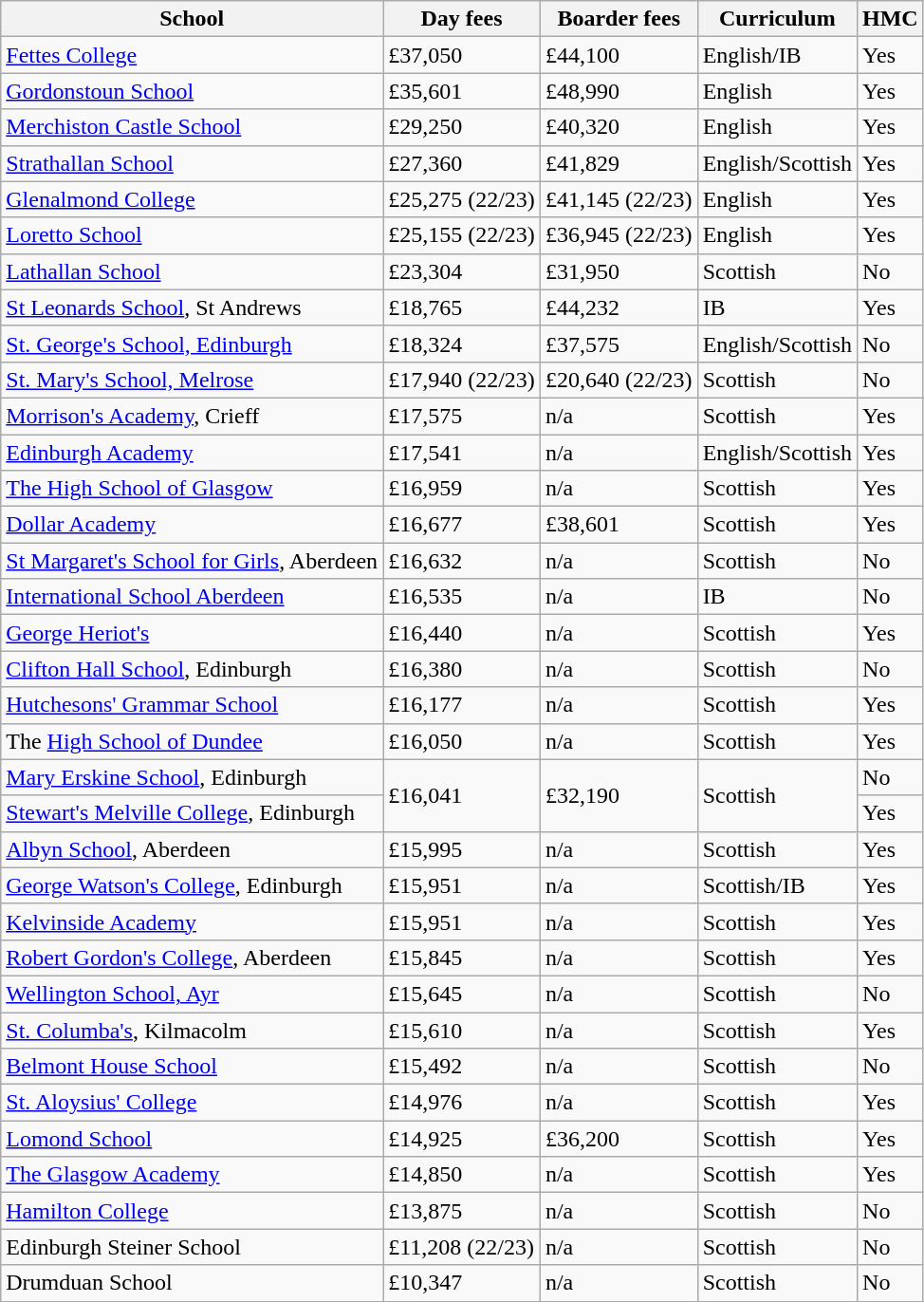<table class="wikitable sortable">
<tr>
<th>School</th>
<th>Day fees</th>
<th>Boarder fees</th>
<th>Curriculum</th>
<th>HMC</th>
</tr>
<tr>
<td><a href='#'>Fettes College</a></td>
<td>£37,050</td>
<td>£44,100</td>
<td>English/IB</td>
<td>Yes</td>
</tr>
<tr>
<td><a href='#'>Gordonstoun School</a></td>
<td>£35,601</td>
<td>£48,990</td>
<td>English</td>
<td>Yes</td>
</tr>
<tr>
<td><a href='#'>Merchiston Castle School</a></td>
<td>£29,250</td>
<td>£40,320</td>
<td>English</td>
<td>Yes</td>
</tr>
<tr>
<td><a href='#'>Strathallan School</a></td>
<td>£27,360</td>
<td>£41,829</td>
<td>English/Scottish</td>
<td>Yes</td>
</tr>
<tr>
<td><a href='#'>Glenalmond College</a></td>
<td>£25,275 (22/23)</td>
<td>£41,145 (22/23)</td>
<td>English</td>
<td>Yes</td>
</tr>
<tr>
<td><a href='#'>Loretto School</a></td>
<td>£25,155 (22/23)</td>
<td>£36,945 (22/23)</td>
<td>English</td>
<td>Yes</td>
</tr>
<tr>
<td><a href='#'>Lathallan School</a></td>
<td>£23,304</td>
<td>£31,950</td>
<td>Scottish</td>
<td>No</td>
</tr>
<tr>
<td><a href='#'>St Leonards School</a>, St Andrews</td>
<td>£18,765</td>
<td>£44,232</td>
<td>IB</td>
<td>Yes</td>
</tr>
<tr>
<td><a href='#'>St. George's School, Edinburgh</a></td>
<td>£18,324</td>
<td>£37,575</td>
<td>English/Scottish</td>
<td>No</td>
</tr>
<tr>
<td><a href='#'>St. Mary's School, Melrose</a></td>
<td>£17,940 (22/23)</td>
<td>£20,640 (22/23)</td>
<td>Scottish</td>
<td>No</td>
</tr>
<tr>
<td><a href='#'>Morrison's Academy</a>, Crieff</td>
<td>£17,575</td>
<td>n/a</td>
<td>Scottish</td>
<td>Yes</td>
</tr>
<tr>
<td><a href='#'>Edinburgh Academy</a></td>
<td>£17,541</td>
<td>n/a</td>
<td>English/Scottish</td>
<td>Yes</td>
</tr>
<tr>
<td><a href='#'>The High School of Glasgow</a></td>
<td>£16,959</td>
<td>n/a</td>
<td>Scottish</td>
<td>Yes</td>
</tr>
<tr>
<td><a href='#'>Dollar Academy</a></td>
<td>£16,677</td>
<td>£38,601</td>
<td>Scottish</td>
<td>Yes</td>
</tr>
<tr>
<td><a href='#'>St Margaret's School for Girls</a>, Aberdeen</td>
<td>£16,632</td>
<td>n/a</td>
<td>Scottish</td>
<td>No</td>
</tr>
<tr>
<td><a href='#'>International School Aberdeen</a></td>
<td>£16,535</td>
<td>n/a</td>
<td>IB</td>
<td>No</td>
</tr>
<tr>
<td><a href='#'>George Heriot's</a></td>
<td>£16,440</td>
<td>n/a</td>
<td>Scottish</td>
<td>Yes</td>
</tr>
<tr>
<td><a href='#'>Clifton Hall School</a>, Edinburgh</td>
<td>£16,380</td>
<td>n/a</td>
<td>Scottish</td>
<td>No</td>
</tr>
<tr>
<td><a href='#'>Hutchesons' Grammar School</a></td>
<td>£16,177</td>
<td>n/a</td>
<td>Scottish</td>
<td>Yes</td>
</tr>
<tr>
<td>The <a href='#'>High School of Dundee</a></td>
<td>£16,050</td>
<td>n/a</td>
<td>Scottish</td>
<td>Yes</td>
</tr>
<tr>
<td><a href='#'>Mary Erskine School</a>, Edinburgh</td>
<td rowspan="2">£16,041</td>
<td rowspan="2">£32,190</td>
<td rowspan="2">Scottish</td>
<td>No</td>
</tr>
<tr>
<td><a href='#'>Stewart's Melville College</a>, Edinburgh</td>
<td>Yes</td>
</tr>
<tr>
<td><a href='#'>Albyn School</a>, Aberdeen</td>
<td>£15,995</td>
<td>n/a</td>
<td>Scottish</td>
<td>Yes</td>
</tr>
<tr>
<td><a href='#'>George Watson's College</a>, Edinburgh</td>
<td>£15,951</td>
<td>n/a</td>
<td>Scottish/IB</td>
<td>Yes</td>
</tr>
<tr>
<td><a href='#'>Kelvinside Academy</a></td>
<td>£15,951</td>
<td>n/a</td>
<td>Scottish</td>
<td>Yes</td>
</tr>
<tr>
<td><a href='#'>Robert Gordon's College</a>, Aberdeen</td>
<td>£15,845</td>
<td>n/a</td>
<td>Scottish</td>
<td>Yes</td>
</tr>
<tr>
<td><a href='#'>Wellington School, Ayr</a></td>
<td>£15,645</td>
<td>n/a</td>
<td>Scottish</td>
<td>No</td>
</tr>
<tr>
<td><a href='#'>St. Columba's</a>, Kilmacolm</td>
<td>£15,610</td>
<td>n/a</td>
<td>Scottish</td>
<td>Yes</td>
</tr>
<tr>
<td><a href='#'>Belmont House School</a></td>
<td>£15,492</td>
<td>n/a</td>
<td>Scottish</td>
<td>No</td>
</tr>
<tr>
<td><a href='#'>St. Aloysius' College</a></td>
<td>£14,976</td>
<td>n/a</td>
<td>Scottish</td>
<td>Yes</td>
</tr>
<tr>
<td><a href='#'>Lomond School</a></td>
<td>£14,925</td>
<td>£36,200</td>
<td>Scottish</td>
<td>Yes</td>
</tr>
<tr>
<td><a href='#'>The Glasgow Academy</a></td>
<td>£14,850</td>
<td>n/a</td>
<td>Scottish</td>
<td>Yes</td>
</tr>
<tr>
<td><a href='#'>Hamilton College</a></td>
<td>£13,875</td>
<td>n/a</td>
<td>Scottish</td>
<td>No</td>
</tr>
<tr>
<td>Edinburgh Steiner School</td>
<td>£11,208 (22/23)</td>
<td>n/a</td>
<td>Scottish</td>
<td>No</td>
</tr>
<tr>
<td>Drumduan School</td>
<td>£10,347</td>
<td>n/a</td>
<td>Scottish</td>
<td>No</td>
</tr>
</table>
